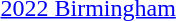<table>
<tr>
<td><a href='#'>2022 Birmingham</a><br></td>
<td></td>
<td></td>
<td></td>
</tr>
</table>
